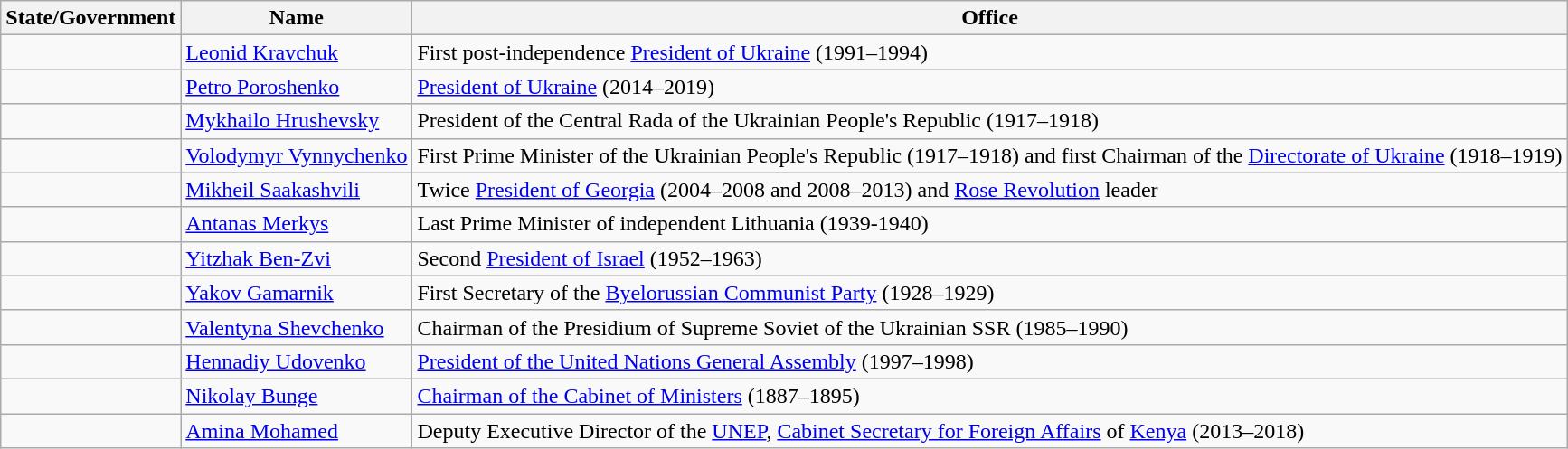<table class="wikitable">
<tr>
<th>State/Government</th>
<th>Name</th>
<th>Office</th>
</tr>
<tr>
<td></td>
<td><a href='#'>Leonid Kravchuk</a></td>
<td>First post-independence <a href='#'>President of Ukraine</a> (1991–1994)</td>
</tr>
<tr>
<td></td>
<td><a href='#'>Petro Poroshenko</a></td>
<td><a href='#'>President of Ukraine</a> (2014–2019)</td>
</tr>
<tr>
<td></td>
<td><a href='#'>Mykhailo Hrushevsky</a></td>
<td>President of the Central Rada of the Ukrainian People's Republic (1917–1918)</td>
</tr>
<tr>
<td></td>
<td><a href='#'>Volodymyr Vynnychenko</a></td>
<td>First Prime Minister of the Ukrainian People's Republic (1917–1918) and first Chairman of the <a href='#'>Directorate of Ukraine</a> (1918–1919)</td>
</tr>
<tr>
<td></td>
<td><a href='#'>Mikheil Saakashvili</a></td>
<td>Twice <a href='#'>President of Georgia</a> (2004–2008 and 2008–2013) and <a href='#'>Rose Revolution</a> leader</td>
</tr>
<tr>
<td></td>
<td><a href='#'>Antanas Merkys</a></td>
<td>Last Prime Minister of independent Lithuania (1939-1940)</td>
</tr>
<tr>
<td></td>
<td><a href='#'>Yitzhak Ben-Zvi</a></td>
<td>Second <a href='#'>President of Israel</a> (1952–1963)</td>
</tr>
<tr>
<td></td>
<td><a href='#'>Yakov Gamarnik</a></td>
<td>First Secretary of the <a href='#'>Byelorussian Communist Party</a> (1928–1929)</td>
</tr>
<tr>
<td></td>
<td><a href='#'>Valentyna Shevchenko</a></td>
<td>Chairman of the Presidium of Supreme Soviet of the Ukrainian SSR (1985–1990)</td>
</tr>
<tr>
<td></td>
<td><a href='#'>Hennadiy Udovenko</a></td>
<td><a href='#'>President of the United Nations General Assembly</a> (1997–1998)</td>
</tr>
<tr>
<td></td>
<td><a href='#'>Nikolay Bunge</a></td>
<td><a href='#'>Chairman of the Cabinet of Ministers</a> (1887–1895)</td>
</tr>
<tr>
<td></td>
<td><a href='#'>Amina Mohamed</a></td>
<td>Deputy Executive Director of the <a href='#'>UNEP</a>, <a href='#'>Cabinet Secretary for Foreign Affairs</a> of <a href='#'>Kenya</a> (2013–2018)</td>
</tr>
</table>
